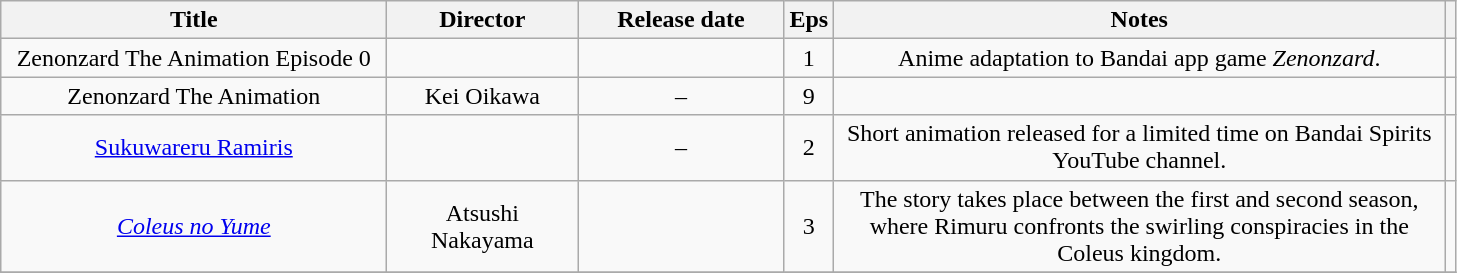<table class="wikitable sortable" style="text-align:center; margin=auto; ">
<tr>
<th width=250>Title</th>
<th width=120>Director</th>
<th width=130>Release date</th>
<th scope="col" class="unsortable">Eps</th>
<th width=400>Notes</th>
<th></th>
</tr>
<tr>
<td>Zenonzard The Animation Episode 0</td>
<td></td>
<td></td>
<td>1</td>
<td>Anime adaptation to Bandai app game <em>Zenonzard</em>.</td>
<td></td>
</tr>
<tr>
<td>Zenonzard The Animation</td>
<td>Kei Oikawa</td>
<td> – </td>
<td>9</td>
<td></td>
<td></td>
</tr>
<tr>
<td><a href='#'>Sukuwareru Ramiris</a></td>
<td></td>
<td> – </td>
<td>2</td>
<td>Short animation released for a limited time on Bandai Spirits YouTube channel.</td>
<td></td>
</tr>
<tr>
<td><em><a href='#'>Coleus no Yume</a></em></td>
<td>Atsushi Nakayama</td>
<td></td>
<td>3</td>
<td>The story takes place between the first and second season, where Rimuru confronts the swirling conspiracies in the Coleus kingdom.</td>
<td></td>
</tr>
<tr>
</tr>
</table>
